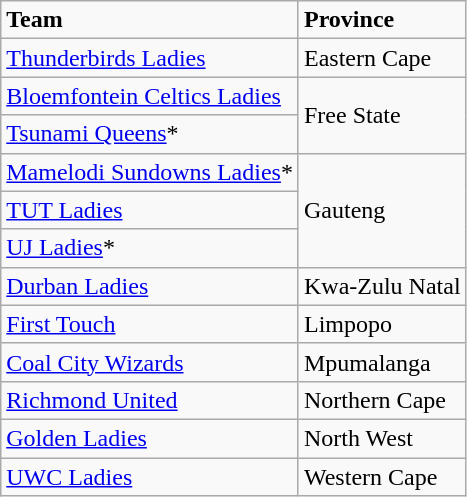<table class="wikitable sortable" style="text_align: left;">
<tr>
<td><strong>Team</strong></td>
<td><strong>Province</strong></td>
</tr>
<tr>
<td><a href='#'>Thunderbirds Ladies</a></td>
<td>Eastern Cape</td>
</tr>
<tr>
<td><a href='#'>Bloemfontein Celtics Ladies</a></td>
<td rowspan="2">Free State</td>
</tr>
<tr>
<td><a href='#'>Tsunami Queens</a>*</td>
</tr>
<tr>
<td><a href='#'>Mamelodi Sundowns Ladies</a>*</td>
<td rowspan="3">Gauteng</td>
</tr>
<tr>
<td><a href='#'>TUT Ladies</a></td>
</tr>
<tr>
<td><a href='#'>UJ Ladies</a>*</td>
</tr>
<tr>
<td><a href='#'>Durban Ladies</a></td>
<td>Kwa-Zulu Natal</td>
</tr>
<tr>
<td><a href='#'>First Touch</a></td>
<td>Limpopo</td>
</tr>
<tr>
<td><a href='#'>Coal City Wizards</a></td>
<td>Mpumalanga</td>
</tr>
<tr>
<td><a href='#'>Richmond United</a></td>
<td>Northern Cape</td>
</tr>
<tr>
<td><a href='#'>Golden Ladies</a></td>
<td>North West</td>
</tr>
<tr>
<td><a href='#'>UWC Ladies</a></td>
<td>Western Cape</td>
</tr>
</table>
